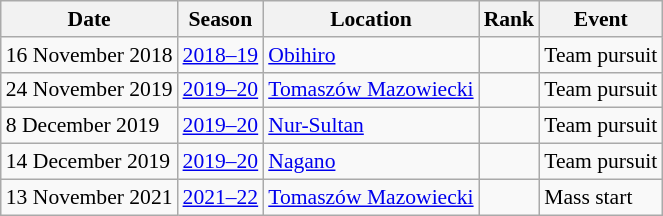<table class="wikitable sortable" style="font-size:90%" style="text-align:center">
<tr>
<th>Date</th>
<th>Season</th>
<th>Location</th>
<th>Rank</th>
<th>Event</th>
</tr>
<tr>
<td>16 November 2018</td>
<td><a href='#'>2018–19</a></td>
<td><a href='#'>Obihiro</a></td>
<td></td>
<td>Team pursuit</td>
</tr>
<tr>
<td>24 November 2019</td>
<td><a href='#'>2019–20</a></td>
<td><a href='#'>Tomaszów Mazowiecki</a></td>
<td></td>
<td>Team pursuit</td>
</tr>
<tr>
<td>8 December 2019</td>
<td><a href='#'>2019–20</a></td>
<td><a href='#'>Nur-Sultan</a></td>
<td></td>
<td>Team pursuit</td>
</tr>
<tr>
<td>14 December 2019</td>
<td><a href='#'>2019–20</a></td>
<td><a href='#'>Nagano</a></td>
<td></td>
<td>Team pursuit</td>
</tr>
<tr>
<td>13 November 2021</td>
<td><a href='#'>2021–22</a></td>
<td><a href='#'>Tomaszów Mazowiecki</a></td>
<td></td>
<td>Mass start</td>
</tr>
</table>
